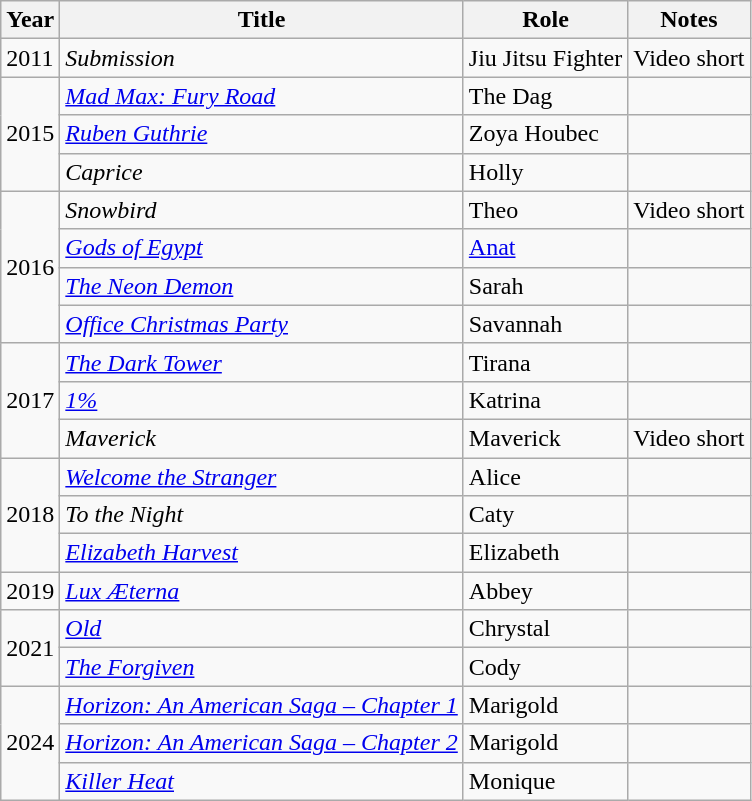<table class="wikitable sortable">
<tr>
<th>Year</th>
<th>Title</th>
<th>Role</th>
<th class="unsortable">Notes</th>
</tr>
<tr>
<td>2011</td>
<td><em>Submission</em></td>
<td>Jiu Jitsu Fighter</td>
<td>Video short</td>
</tr>
<tr>
<td rowspan="3">2015</td>
<td><em><a href='#'>Mad Max: Fury Road</a></em></td>
<td>The Dag</td>
<td></td>
</tr>
<tr>
<td><em><a href='#'>Ruben Guthrie</a></em></td>
<td>Zoya Houbec</td>
<td></td>
</tr>
<tr>
<td><em>Caprice</em></td>
<td>Holly</td>
<td></td>
</tr>
<tr>
<td rowspan="4">2016</td>
<td><em>Snowbird</em></td>
<td>Theo</td>
<td>Video short</td>
</tr>
<tr>
<td><em><a href='#'>Gods of Egypt</a></em></td>
<td><a href='#'>Anat</a></td>
<td></td>
</tr>
<tr>
<td><em><a href='#'>The Neon Demon</a></em></td>
<td>Sarah</td>
<td></td>
</tr>
<tr>
<td><em><a href='#'>Office Christmas Party</a></em></td>
<td>Savannah</td>
<td></td>
</tr>
<tr>
<td rowspan="3">2017</td>
<td><em><a href='#'>The Dark Tower</a></em></td>
<td>Tirana</td>
<td></td>
</tr>
<tr>
<td><em><a href='#'>1%</a></em></td>
<td>Katrina</td>
<td></td>
</tr>
<tr>
<td><em>Maverick</em></td>
<td>Maverick</td>
<td>Video short</td>
</tr>
<tr>
<td rowspan="3">2018</td>
<td><em><a href='#'>Welcome the Stranger</a></em></td>
<td>Alice</td>
<td></td>
</tr>
<tr>
<td><em>To the Night</em></td>
<td>Caty</td>
<td></td>
</tr>
<tr>
<td><em><a href='#'>Elizabeth Harvest</a></em></td>
<td>Elizabeth</td>
<td></td>
</tr>
<tr>
<td>2019</td>
<td><em><a href='#'>Lux Æterna</a></em></td>
<td>Abbey</td>
<td></td>
</tr>
<tr>
<td rowspan="2">2021</td>
<td><em><a href='#'>Old</a></em></td>
<td>Chrystal</td>
<td></td>
</tr>
<tr>
<td><em><a href='#'>The Forgiven</a></em></td>
<td>Cody</td>
<td></td>
</tr>
<tr>
<td rowspan="3">2024</td>
<td><em><a href='#'>Horizon: An American Saga – Chapter 1</a></em></td>
<td>Marigold</td>
<td></td>
</tr>
<tr>
<td><em><a href='#'>Horizon: An American Saga – Chapter 2</a></em></td>
<td>Marigold</td>
<td></td>
</tr>
<tr>
<td><em><a href='#'>Killer Heat</a></em></td>
<td>Monique</td>
<td></td>
</tr>
</table>
